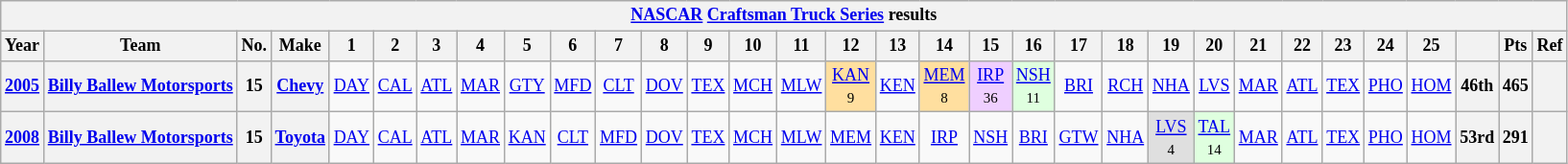<table class="wikitable" style="text-align:center; font-size:75%">
<tr>
<th colspan=45><a href='#'>NASCAR</a> <a href='#'>Craftsman Truck Series</a> results</th>
</tr>
<tr>
<th>Year</th>
<th>Team</th>
<th>No.</th>
<th>Make</th>
<th>1</th>
<th>2</th>
<th>3</th>
<th>4</th>
<th>5</th>
<th>6</th>
<th>7</th>
<th>8</th>
<th>9</th>
<th>10</th>
<th>11</th>
<th>12</th>
<th>13</th>
<th>14</th>
<th>15</th>
<th>16</th>
<th>17</th>
<th>18</th>
<th>19</th>
<th>20</th>
<th>21</th>
<th>22</th>
<th>23</th>
<th>24</th>
<th>25</th>
<th></th>
<th>Pts</th>
<th>Ref</th>
</tr>
<tr>
<th><a href='#'>2005</a></th>
<th><a href='#'>Billy Ballew Motorsports</a></th>
<th>15</th>
<th><a href='#'>Chevy</a></th>
<td><a href='#'>DAY</a></td>
<td><a href='#'>CAL</a></td>
<td><a href='#'>ATL</a></td>
<td><a href='#'>MAR</a></td>
<td><a href='#'>GTY</a></td>
<td><a href='#'>MFD</a></td>
<td><a href='#'>CLT</a></td>
<td><a href='#'>DOV</a></td>
<td><a href='#'>TEX</a></td>
<td><a href='#'>MCH</a></td>
<td><a href='#'>MLW</a></td>
<td style="background:#FFDF9F;"><a href='#'>KAN</a><br><small>9</small></td>
<td><a href='#'>KEN</a></td>
<td style="background:#FFDF9F;"><a href='#'>MEM</a><br><small>8</small></td>
<td style="background:#EFCFFF;"><a href='#'>IRP</a><br><small>36</small></td>
<td style="background:#DFFFDF;"><a href='#'>NSH</a><br><small>11</small></td>
<td><a href='#'>BRI</a></td>
<td><a href='#'>RCH</a></td>
<td><a href='#'>NHA</a></td>
<td><a href='#'>LVS</a></td>
<td><a href='#'>MAR</a></td>
<td><a href='#'>ATL</a></td>
<td><a href='#'>TEX</a></td>
<td><a href='#'>PHO</a></td>
<td><a href='#'>HOM</a></td>
<th>46th</th>
<th>465</th>
<th></th>
</tr>
<tr>
<th><a href='#'>2008</a></th>
<th><a href='#'>Billy Ballew Motorsports</a></th>
<th>15</th>
<th><a href='#'>Toyota</a></th>
<td><a href='#'>DAY</a></td>
<td><a href='#'>CAL</a></td>
<td><a href='#'>ATL</a></td>
<td><a href='#'>MAR</a></td>
<td><a href='#'>KAN</a></td>
<td><a href='#'>CLT</a></td>
<td><a href='#'>MFD</a></td>
<td><a href='#'>DOV</a></td>
<td><a href='#'>TEX</a></td>
<td><a href='#'>MCH</a></td>
<td><a href='#'>MLW</a></td>
<td><a href='#'>MEM</a></td>
<td><a href='#'>KEN</a></td>
<td><a href='#'>IRP</a></td>
<td><a href='#'>NSH</a></td>
<td><a href='#'>BRI</a></td>
<td><a href='#'>GTW</a></td>
<td><a href='#'>NHA</a></td>
<td style="background:#DFDFDF;"><a href='#'>LVS</a><br><small>4</small></td>
<td style="background:#DFFFDF;"><a href='#'>TAL</a><br><small>14</small></td>
<td><a href='#'>MAR</a></td>
<td><a href='#'>ATL</a></td>
<td><a href='#'>TEX</a></td>
<td><a href='#'>PHO</a></td>
<td><a href='#'>HOM</a></td>
<th>53rd</th>
<th>291</th>
<th></th>
</tr>
</table>
